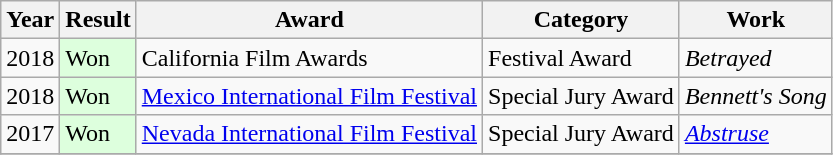<table class="wikitable">
<tr>
<th>Year</th>
<th>Result</th>
<th>Award</th>
<th>Category</th>
<th>Work</th>
</tr>
<tr>
<td rowspan="1">2018</td>
<td style="background: #ddffdd">Won</td>
<td>California Film Awards</td>
<td>Festival Award</td>
<td><em>Betrayed</em></td>
</tr>
<tr>
<td rowspan="1">2018</td>
<td style="background: #ddffdd">Won</td>
<td><a href='#'>Mexico International Film Festival</a></td>
<td>Special Jury Award</td>
<td><em>Bennett's Song</em></td>
</tr>
<tr>
<td rowspan="1">2017</td>
<td style="background: #ddffdd">Won</td>
<td><a href='#'>Nevada International Film Festival</a></td>
<td>Special Jury Award</td>
<td><em><a href='#'>Abstruse</a></em></td>
</tr>
<tr>
</tr>
</table>
